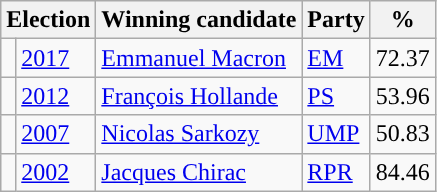<table class="wikitable">
<tr>
<th colspan="2">Election</th>
<th>Winning candidate</th>
<th>Party</th>
<th>%</th>
</tr>
<tr>
<td style="background-color: "></td>
<td><a href='#'>2017</a></td>
<td><a href='#'>Emmanuel Macron</a></td>
<td><a href='#'>EM</a></td>
<td>72.37</td>
</tr>
<tr>
<td style="background-color: "></td>
<td><a href='#'>2012</a></td>
<td><a href='#'>François Hollande</a></td>
<td><a href='#'>PS</a></td>
<td>53.96</td>
</tr>
<tr>
<td style="background-color: "></td>
<td><a href='#'>2007</a></td>
<td><a href='#'>Nicolas Sarkozy</a></td>
<td><a href='#'>UMP</a></td>
<td>50.83</td>
</tr>
<tr>
<td style="background-color: "></td>
<td><a href='#'>2002</a></td>
<td><a href='#'>Jacques Chirac</a></td>
<td><a href='#'>RPR</a></td>
<td>84.46</td>
</tr>
</table>
